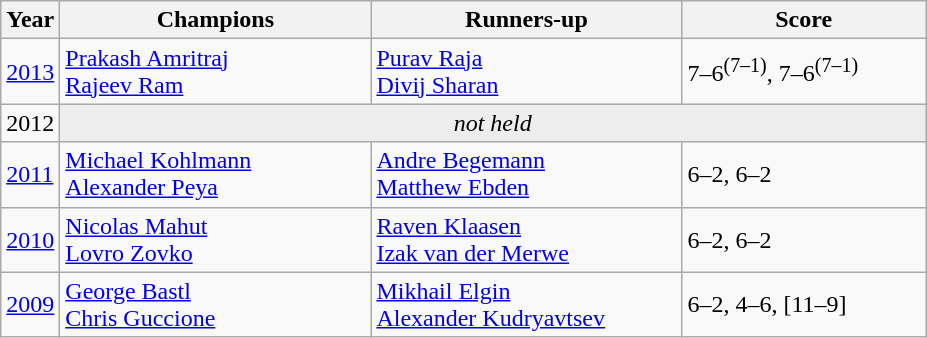<table class="wikitable">
<tr>
<th>Year</th>
<th width="200">Champions</th>
<th width="200">Runners-up</th>
<th width="155">Score</th>
</tr>
<tr>
<td><a href='#'>2013</a></td>
<td> <a href='#'>Prakash Amritraj</a> <br>  <a href='#'>Rajeev Ram</a></td>
<td> <a href='#'>Purav Raja</a> <br>  <a href='#'>Divij Sharan</a></td>
<td>7–6<sup>(7–1)</sup>, 7–6<sup>(7–1)</sup></td>
</tr>
<tr>
<td>2012</td>
<td colspan=3 align=center style="background:#ededed"><em>not held</em></td>
</tr>
<tr>
<td><a href='#'>2011</a></td>
<td> <a href='#'>Michael Kohlmann</a> <br>  <a href='#'>Alexander Peya</a></td>
<td> <a href='#'>Andre Begemann</a> <br>  <a href='#'>Matthew Ebden</a></td>
<td>6–2, 6–2</td>
</tr>
<tr>
<td><a href='#'>2010</a></td>
<td> <a href='#'>Nicolas Mahut</a> <br>  <a href='#'>Lovro Zovko</a></td>
<td> <a href='#'>Raven Klaasen</a> <br>  <a href='#'>Izak van der Merwe</a></td>
<td>6–2, 6–2</td>
</tr>
<tr>
<td><a href='#'>2009</a></td>
<td> <a href='#'>George Bastl</a> <br>  <a href='#'>Chris Guccione</a></td>
<td> <a href='#'>Mikhail Elgin</a> <br>  <a href='#'>Alexander Kudryavtsev</a></td>
<td>6–2, 4–6, [11–9]</td>
</tr>
</table>
